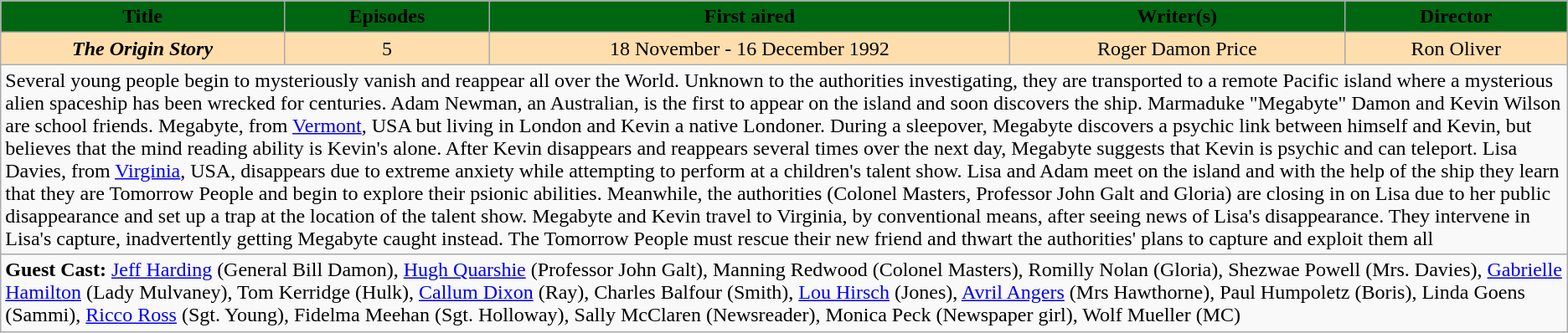<table class="wikitable">
<tr>
<th style="background-color:#006612;">Title</th>
<th style="background-color:#006612;">Episodes</th>
<th style="background-color:#006612;">First aired</th>
<th style="background-color:#006612;">Writer(s)</th>
<th style="background-color:#006612;">Director</th>
</tr>
<tr align="center">
<td style="background:#FFDEAD;"><strong><em>The Origin Story</em></strong></td>
<td style="background:#FFDEAD;">5</td>
<td style="background:#FFDEAD;">18 November - 16 December 1992</td>
<td style="background:#FFDEAD;">Roger Damon Price</td>
<td style="background:#FFDEAD;">Ron Oliver</td>
</tr>
<tr align="left">
<td colspan="5">Several young people begin to mysteriously vanish and reappear all over the World. Unknown to the authorities investigating, they are transported to a remote Pacific island where a mysterious alien spaceship has been wrecked for centuries. Adam Newman, an Australian, is the first to appear on the island and soon discovers the ship. Marmaduke "Megabyte" Damon and Kevin Wilson are school friends. Megabyte, from <a href='#'>Vermont</a>, USA but living in London and Kevin a native Londoner. During a sleepover, Megabyte discovers a psychic link between himself and Kevin, but believes that the mind reading ability is Kevin's alone. After Kevin disappears and reappears several times over the next day, Megabyte suggests that Kevin is psychic and can teleport. Lisa Davies, from <a href='#'>Virginia</a>, USA, disappears due to extreme anxiety while attempting to perform at a children's talent show. Lisa and Adam meet on the island and with the help of the ship they learn that they are Tomorrow People and begin to explore their psionic abilities. Meanwhile, the authorities (Colonel Masters, Professor John Galt and Gloria) are closing in on Lisa due to her public disappearance and set up a trap at the location of the talent show. Megabyte and Kevin travel to Virginia, by conventional means, after seeing news of Lisa's disappearance. They intervene in Lisa's capture, inadvertently getting Megabyte caught instead. The Tomorrow People must rescue their new friend and thwart the authorities' plans to capture and exploit them all</td>
</tr>
<tr align="left">
<td colspan="5"><strong>Guest Cast:</strong> <a href='#'>Jeff Harding</a> (General Bill Damon), <a href='#'>Hugh Quarshie</a> (Professor John Galt), Manning Redwood (Colonel Masters), Romilly Nolan (Gloria), Shezwae Powell (Mrs. Davies), <a href='#'>Gabrielle Hamilton</a> (Lady Mulvaney), Tom Kerridge (Hulk), <a href='#'>Callum Dixon</a> (Ray), Charles Balfour (Smith), <a href='#'>Lou Hirsch</a> (Jones), <a href='#'>Avril Angers</a> (Mrs Hawthorne), Paul Humpoletz (Boris), Linda Goens (Sammi), <a href='#'>Ricco Ross</a> (Sgt. Young), Fidelma Meehan (Sgt. Holloway), Sally McClaren (Newsreader), Monica Peck (Newspaper girl), Wolf Mueller (MC)</td>
</tr>
</table>
